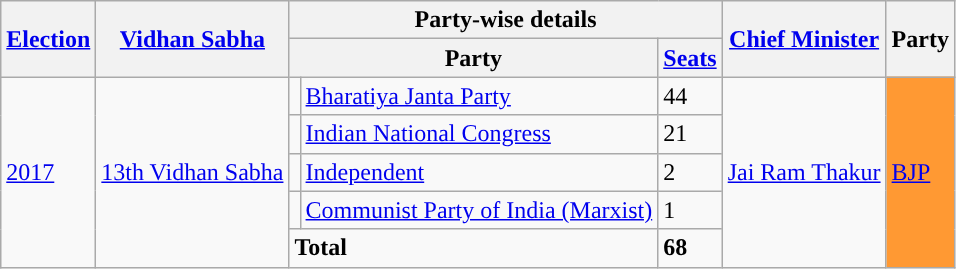<table class="wikitable sortable">
<tr>
<th rowspan="2"><a href='#'>Election</a></th>
<th rowspan="2"><a href='#'>Vidhan Sabha</a></th>
<th colspan="3">Party-wise details</th>
<th rowspan="2"><a href='#'>Chief Minister</a></th>
<th rowspan="2">Party</th>
</tr>
<tr>
<th colspan="2">Party</th>
<th><a href='#'>Seats</a></th>
</tr>
<tr>
<td rowspan="5"><a href='#'>2017</a></td>
<td rowspan="5"><a href='#'>13th Vidhan Sabha</a></td>
<td style="background-color: "></td>
<td><a href='#'>Bharatiya Janta Party</a></td>
<td>44</td>
<td rowspan="5"><a href='#'>Jai Ram Thakur</a><br></td>
<td rowspan="5"; bgcolor=#FF9933><a href='#'>BJP</a></td>
</tr>
<tr>
<td style="background-color: "></td>
<td><a href='#'>Indian National Congress</a></td>
<td>21</td>
</tr>
<tr>
<td style="background-color: "></td>
<td><a href='#'>Independent</a></td>
<td>2</td>
</tr>
<tr>
<td style="background-color: "></td>
<td><a href='#'>Communist Party of India (Marxist)</a></td>
<td>1</td>
</tr>
<tr>
<td colspan="2"><strong>Total</strong></td>
<td><strong>68</strong></td>
</tr>
</table>
